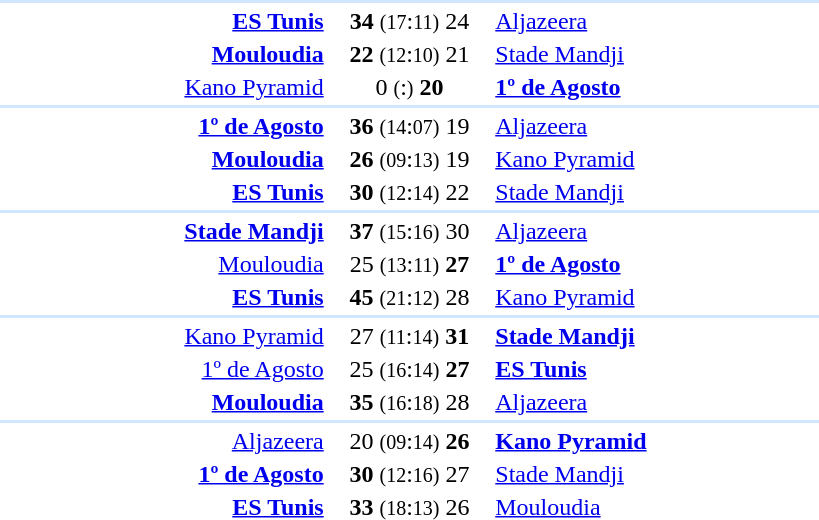<table style="text-align:center" width=550>
<tr>
<th width=30%></th>
<th width=15%></th>
<th width=30%></th>
</tr>
<tr align="left" bgcolor=#D0E7FF>
<td colspan=4></td>
</tr>
<tr>
<td align="right"><strong><a href='#'>ES Tunis</a></strong> </td>
<td><strong>34</strong> <small>(17</small>:<small>11)</small> 24</td>
<td align=left> <a href='#'>Aljazeera</a></td>
</tr>
<tr>
<td align="right"><strong><a href='#'>Mouloudia</a></strong> </td>
<td><strong>22</strong> <small>(12</small>:<small>10)</small> 21</td>
<td align=left> <a href='#'>Stade Mandji</a></td>
</tr>
<tr>
<td align="right"><a href='#'>Kano Pyramid</a> </td>
<td>0 <small>(</small>:<small>)</small> <strong>20</strong></td>
<td align=left> <strong><a href='#'>1º de Agosto</a></strong></td>
</tr>
<tr align="left" bgcolor=#D0E7FF>
<td colspan=4></td>
</tr>
<tr>
<td align="right"><strong><a href='#'>1º de Agosto</a></strong> </td>
<td><strong>36</strong> <small>(14</small>:<small>07)</small> 19</td>
<td align=left> <a href='#'>Aljazeera</a></td>
</tr>
<tr>
<td align="right"><strong><a href='#'>Mouloudia</a></strong> </td>
<td><strong>26</strong> <small>(09</small>:<small>13)</small> 19</td>
<td align=left> <a href='#'>Kano Pyramid</a></td>
</tr>
<tr>
<td align="right"><strong><a href='#'>ES Tunis</a></strong> </td>
<td><strong>30</strong> <small>(12</small>:<small>14)</small> 22</td>
<td align=left> <a href='#'>Stade Mandji</a></td>
</tr>
<tr align="left" bgcolor=#D0E7FF>
<td colspan=4></td>
</tr>
<tr>
<td align="right"><strong><a href='#'>Stade Mandji</a></strong> </td>
<td><strong>37</strong> <small>(15</small>:<small>16)</small> 30</td>
<td align=left> <a href='#'>Aljazeera</a></td>
</tr>
<tr>
<td align="right"><a href='#'>Mouloudia</a> </td>
<td>25 <small>(13</small>:<small>11)</small> <strong>27</strong></td>
<td align=left> <strong><a href='#'>1º de Agosto</a></strong></td>
</tr>
<tr>
<td align="right"><strong><a href='#'>ES Tunis</a></strong> </td>
<td><strong>45</strong> <small>(21</small>:<small>12)</small> 28</td>
<td align=left> <a href='#'>Kano Pyramid</a></td>
</tr>
<tr align="left" bgcolor=#D0E7FF>
<td colspan=4></td>
</tr>
<tr>
<td align="right"><a href='#'>Kano Pyramid</a> </td>
<td>27 <small>(11</small>:<small>14)</small> <strong>31</strong></td>
<td align=left> <strong><a href='#'>Stade Mandji</a></strong></td>
</tr>
<tr>
<td align="right"><a href='#'>1º de Agosto</a> </td>
<td>25 <small>(16</small>:<small>14)</small> <strong>27</strong></td>
<td align=left> <strong><a href='#'>ES Tunis</a></strong></td>
</tr>
<tr>
<td align="right"><strong><a href='#'>Mouloudia</a></strong> </td>
<td><strong>35</strong> <small>(16</small>:<small>18)</small> 28</td>
<td align=left> <a href='#'>Aljazeera</a></td>
</tr>
<tr align="left" bgcolor=#D0E7FF>
<td colspan=4></td>
</tr>
<tr>
<td align="right"><a href='#'>Aljazeera</a> </td>
<td>20 <small>(09</small>:<small>14)</small> <strong>26</strong></td>
<td align=left> <strong><a href='#'>Kano Pyramid</a></strong></td>
</tr>
<tr>
<td align="right"><strong><a href='#'>1º de Agosto</a></strong> </td>
<td><strong>30</strong> <small>(12</small>:<small>16)</small> 27</td>
<td align=left> <a href='#'>Stade Mandji</a></td>
</tr>
<tr>
<td align="right"><strong><a href='#'>ES Tunis</a></strong> </td>
<td><strong>33</strong> <small>(18</small>:<small>13)</small> 26</td>
<td align=left> <a href='#'>Mouloudia</a></td>
</tr>
</table>
